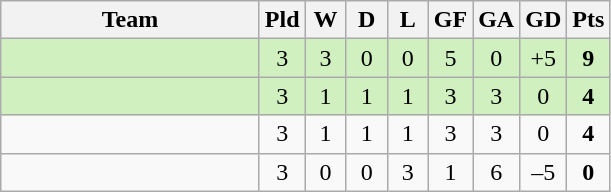<table class="wikitable" style="text-align: center;">
<tr>
<th width=165>Team</th>
<th width=20>Pld</th>
<th width=20>W</th>
<th width=20>D</th>
<th width=20>L</th>
<th width=20>GF</th>
<th width=20>GA</th>
<th width=20>GD</th>
<th width=20>Pts</th>
</tr>
<tr bgcolor="#D0F0C0">
<td align="left"></td>
<td>3</td>
<td>3</td>
<td>0</td>
<td>0</td>
<td>5</td>
<td>0</td>
<td>+5</td>
<td><strong>9</strong></td>
</tr>
<tr bgcolor="#D0F0C0">
<td align="left"></td>
<td>3</td>
<td>1</td>
<td>1</td>
<td>1</td>
<td>3</td>
<td>3</td>
<td>0</td>
<td><strong>4</strong></td>
</tr>
<tr>
<td align="left"></td>
<td>3</td>
<td>1</td>
<td>1</td>
<td>1</td>
<td>3</td>
<td>3</td>
<td>0</td>
<td><strong>4</strong></td>
</tr>
<tr>
<td align="left"></td>
<td>3</td>
<td>0</td>
<td>0</td>
<td>3</td>
<td>1</td>
<td>6</td>
<td>–5</td>
<td><strong>0</strong></td>
</tr>
</table>
